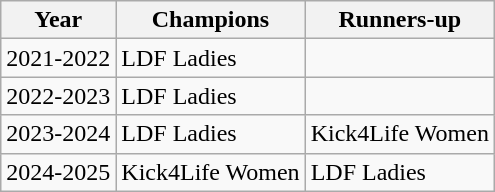<table class="wikitable">
<tr>
<th>Year</th>
<th>Champions</th>
<th>Runners-up</th>
</tr>
<tr>
<td>2021-2022</td>
<td>LDF Ladies</td>
<td></td>
</tr>
<tr>
<td>2022-2023</td>
<td>LDF Ladies</td>
<td></td>
</tr>
<tr>
<td>2023-2024</td>
<td>LDF Ladies</td>
<td>Kick4Life Women</td>
</tr>
<tr>
<td>2024-2025</td>
<td>Kick4Life Women</td>
<td>LDF Ladies</td>
</tr>
</table>
